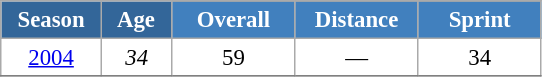<table class="wikitable" style="font-size:95%; text-align:center; border:grey solid 1px; border-collapse:collapse; background:#ffffff;">
<tr>
<th style="background-color:#369; color:white; width:60px;" rowspan="2"> Season </th>
<th style="background-color:#369; color:white; width:40px;" rowspan="2"> Age </th>
</tr>
<tr>
<th style="background-color:#4180be; color:white; width:75px;">Overall</th>
<th style="background-color:#4180be; color:white; width:75px;">Distance</th>
<th style="background-color:#4180be; color:white; width:75px;">Sprint</th>
</tr>
<tr>
<td><a href='#'>2004</a></td>
<td><em>34</em></td>
<td>59</td>
<td>—</td>
<td>34</td>
</tr>
<tr>
</tr>
</table>
